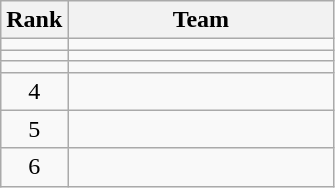<table class="wikitable">
<tr>
<th>Rank</th>
<th width=170>Team</th>
</tr>
<tr>
<td align=center></td>
<td></td>
</tr>
<tr>
<td align=center></td>
<td></td>
</tr>
<tr>
<td align=center></td>
<td></td>
</tr>
<tr>
<td align=center>4</td>
<td></td>
</tr>
<tr>
<td align=center>5</td>
<td></td>
</tr>
<tr>
<td align=center>6</td>
<td></td>
</tr>
</table>
